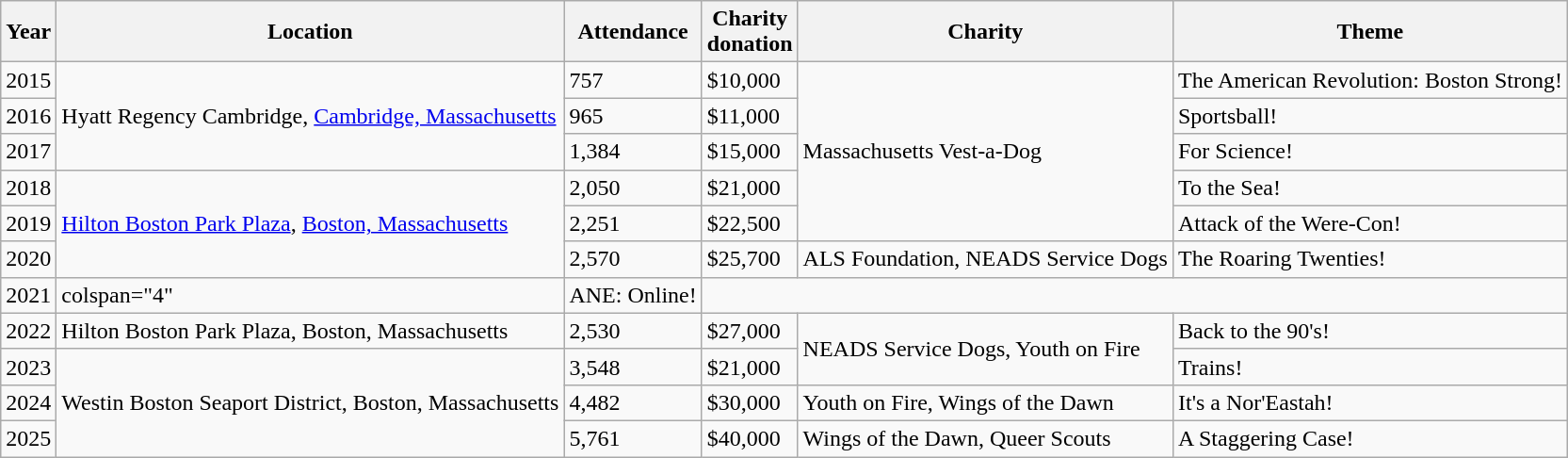<table class="wikitable" border="1">
<tr>
<th>Year</th>
<th>Location</th>
<th>Attendance</th>
<th>Charity<br>donation</th>
<th>Charity</th>
<th>Theme</th>
</tr>
<tr>
<td>2015</td>
<td rowspan="3">Hyatt Regency Cambridge, <a href='#'>Cambridge, Massachusetts</a></td>
<td>757</td>
<td>$10,000</td>
<td rowspan="5">Massachusetts Vest-a-Dog</td>
<td>The American Revolution: Boston Strong!</td>
</tr>
<tr>
<td>2016</td>
<td>965</td>
<td>$11,000</td>
<td>Sportsball!</td>
</tr>
<tr>
<td>2017</td>
<td>1,384</td>
<td>$15,000</td>
<td>For Science!</td>
</tr>
<tr>
<td>2018</td>
<td rowspan="3"><a href='#'>Hilton Boston Park Plaza</a>, <a href='#'>Boston, Massachusetts</a></td>
<td>2,050</td>
<td>$21,000</td>
<td>To the Sea!</td>
</tr>
<tr>
<td>2019</td>
<td>2,251</td>
<td>$22,500</td>
<td>Attack of the Were-Con!</td>
</tr>
<tr>
<td>2020</td>
<td>2,570</td>
<td>$25,700</td>
<td>ALS Foundation, NEADS Service Dogs</td>
<td>The Roaring Twenties!</td>
</tr>
<tr>
<td>2021</td>
<td>colspan="4" </td>
<td>ANE: Online!</td>
</tr>
<tr>
<td>2022</td>
<td>Hilton Boston Park Plaza, Boston, Massachusetts</td>
<td>2,530</td>
<td>$27,000</td>
<td rowspan="2">NEADS Service Dogs, Youth on Fire</td>
<td>Back to the 90's!</td>
</tr>
<tr>
<td>2023</td>
<td rowspan="3">Westin Boston Seaport District, Boston, Massachusetts</td>
<td>3,548</td>
<td>$21,000</td>
<td>Trains!</td>
</tr>
<tr>
<td>2024</td>
<td>4,482</td>
<td>$30,000</td>
<td>Youth on Fire, Wings of the Dawn</td>
<td>It's a Nor'Eastah!</td>
</tr>
<tr>
<td>2025</td>
<td>5,761</td>
<td>$40,000</td>
<td>Wings of the Dawn, Queer Scouts</td>
<td>A Staggering Case!</td>
</tr>
</table>
